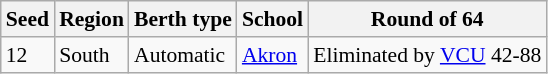<table class="wikitable" style="white-space:nowrap; font-size:90%;">
<tr>
<th>Seed</th>
<th>Region</th>
<th>Berth type</th>
<th>School</th>
<th>Round of 64</th>
</tr>
<tr>
<td>12</td>
<td>South</td>
<td>Automatic</td>
<td><a href='#'>Akron</a></td>
<td>Eliminated by <a href='#'>VCU</a> 42-88</td>
</tr>
</table>
